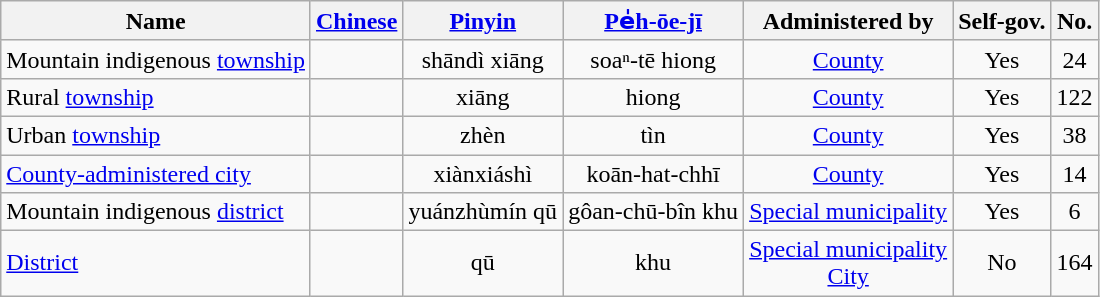<table class=wikitable>
<tr>
<th>Name</th>
<th><a href='#'>Chinese</a></th>
<th><a href='#'>Pinyin</a></th>
<th><a href='#'>Pe̍h-ōe-jī</a></th>
<th>Administered by</th>
<th>Self-gov.</th>
<th>No.</th>
</tr>
<tr>
<td>Mountain indigenous <a href='#'>township</a></td>
<td align=center><span></span></td>
<td align=center>shāndì xiāng</td>
<td align=center>soaⁿ-tē hiong</td>
<td align=center><a href='#'>County</a></td>
<td align=center>Yes</td>
<td align=center>24</td>
</tr>
<tr>
<td>Rural <a href='#'>township</a></td>
<td align=center><span></span></td>
<td align=center>xiāng</td>
<td align=center>hiong</td>
<td align=center><a href='#'>County</a></td>
<td align=center>Yes</td>
<td align=center>122</td>
</tr>
<tr>
<td>Urban <a href='#'>township</a></td>
<td align=center><span></span></td>
<td align=center>zhèn</td>
<td align=center>tìn</td>
<td align=center><a href='#'>County</a></td>
<td align=center>Yes</td>
<td align=center>38</td>
</tr>
<tr>
<td><a href='#'>County-administered city</a></td>
<td align=center><span></span></td>
<td align=center>xiànxiáshì</td>
<td align=center>koān-hat-chhī</td>
<td align=center><a href='#'>County</a></td>
<td align=center>Yes</td>
<td align=center>14</td>
</tr>
<tr>
<td>Mountain indigenous <a href='#'>district</a></td>
<td align=center><span></span></td>
<td align=center>yuánzhùmín qū</td>
<td align=center>gôan-chū-bîn khu</td>
<td align=center><a href='#'>Special municipality</a></td>
<td align=center>Yes</td>
<td align=center>6</td>
</tr>
<tr>
<td><a href='#'>District</a></td>
<td align=center><span></span></td>
<td align=center>qū</td>
<td align=center>khu</td>
<td align=center><a href='#'>Special municipality</a><br><a href='#'>City</a></td>
<td align=center>No</td>
<td align=center>164</td>
</tr>
</table>
